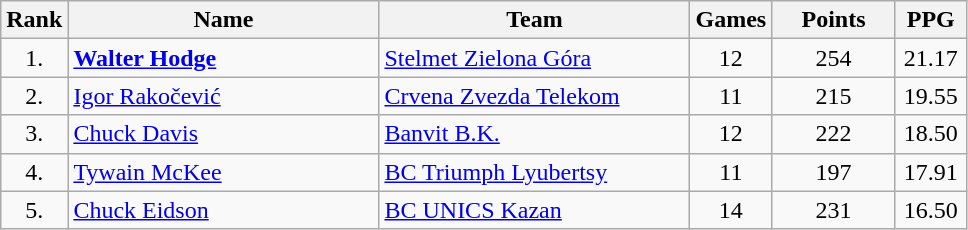<table class="wikitable" style="text-align: center;">
<tr>
<th>Rank</th>
<th width=200>Name</th>
<th width=200>Team</th>
<th>Games</th>
<th width=75>Points</th>
<th width=40>PPG</th>
</tr>
<tr>
<td>1.</td>
<td align="left"> <strong><a href='#'>Walter Hodge</a></strong></td>
<td align="left"> <a href='#'>Stelmet Zielona Góra</a></td>
<td>12</td>
<td>254</td>
<td>21.17</td>
</tr>
<tr>
<td>2.</td>
<td align="left"> <a href='#'>Igor Rakočević</a></td>
<td align="left"> <a href='#'>Crvena Zvezda Telekom</a></td>
<td>11</td>
<td>215</td>
<td>19.55</td>
</tr>
<tr>
<td>3.</td>
<td align="left"> <a href='#'>Chuck Davis</a></td>
<td align="left"> <a href='#'>Banvit B.K.</a></td>
<td>12</td>
<td>222</td>
<td>18.50</td>
</tr>
<tr>
<td>4.</td>
<td align="left"> <a href='#'>Tywain McKee</a></td>
<td align="left"> <a href='#'>BC Triumph Lyubertsy</a></td>
<td>11</td>
<td>197</td>
<td>17.91</td>
</tr>
<tr>
<td>5.</td>
<td align="left"> <a href='#'>Chuck Eidson</a></td>
<td align="left"> <a href='#'>BC UNICS Kazan</a></td>
<td>14</td>
<td>231</td>
<td>16.50</td>
</tr>
</table>
